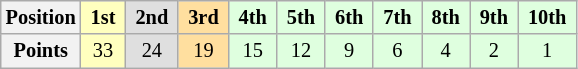<table class="wikitable" style="font-size:85%; text-align:center">
<tr>
<th>Position</th>
<td style="background:#ffffbf;"> <strong>1st</strong> </td>
<td style="background:#dfdfdf;"> <strong>2nd</strong> </td>
<td style="background:#ffdf9f;"> <strong>3rd</strong> </td>
<td style="background:#dfffdf;"> <strong>4th</strong> </td>
<td style="background:#dfffdf;"> <strong>5th</strong> </td>
<td style="background:#dfffdf;"> <strong>6th</strong> </td>
<td style="background:#dfffdf;"> <strong>7th</strong> </td>
<td style="background:#dfffdf;"> <strong>8th</strong> </td>
<td style="background:#dfffdf;"> <strong>9th</strong> </td>
<td style="background:#dfffdf;"> <strong>10th</strong> </td>
</tr>
<tr>
<th>Points</th>
<td style="background:#ffffbf;">33</td>
<td style="background:#dfdfdf;">24</td>
<td style="background:#ffdf9f;">19</td>
<td style="background:#dfffdf;">15</td>
<td style="background:#dfffdf;">12</td>
<td style="background:#dfffdf;">9</td>
<td style="background:#dfffdf;">6</td>
<td style="background:#dfffdf;">4</td>
<td style="background:#dfffdf;">2</td>
<td style="background:#dfffdf;">1</td>
</tr>
</table>
